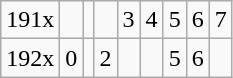<table class=wikitable>
<tr>
<td>191x</td>
<td></td>
<td></td>
<td></td>
<td>3</td>
<td>4</td>
<td>5</td>
<td>6</td>
<td>7</td>
</tr>
<tr>
<td>192x</td>
<td>0</td>
<td></td>
<td>2</td>
<td></td>
<td></td>
<td>5</td>
<td>6</td>
</tr>
</table>
